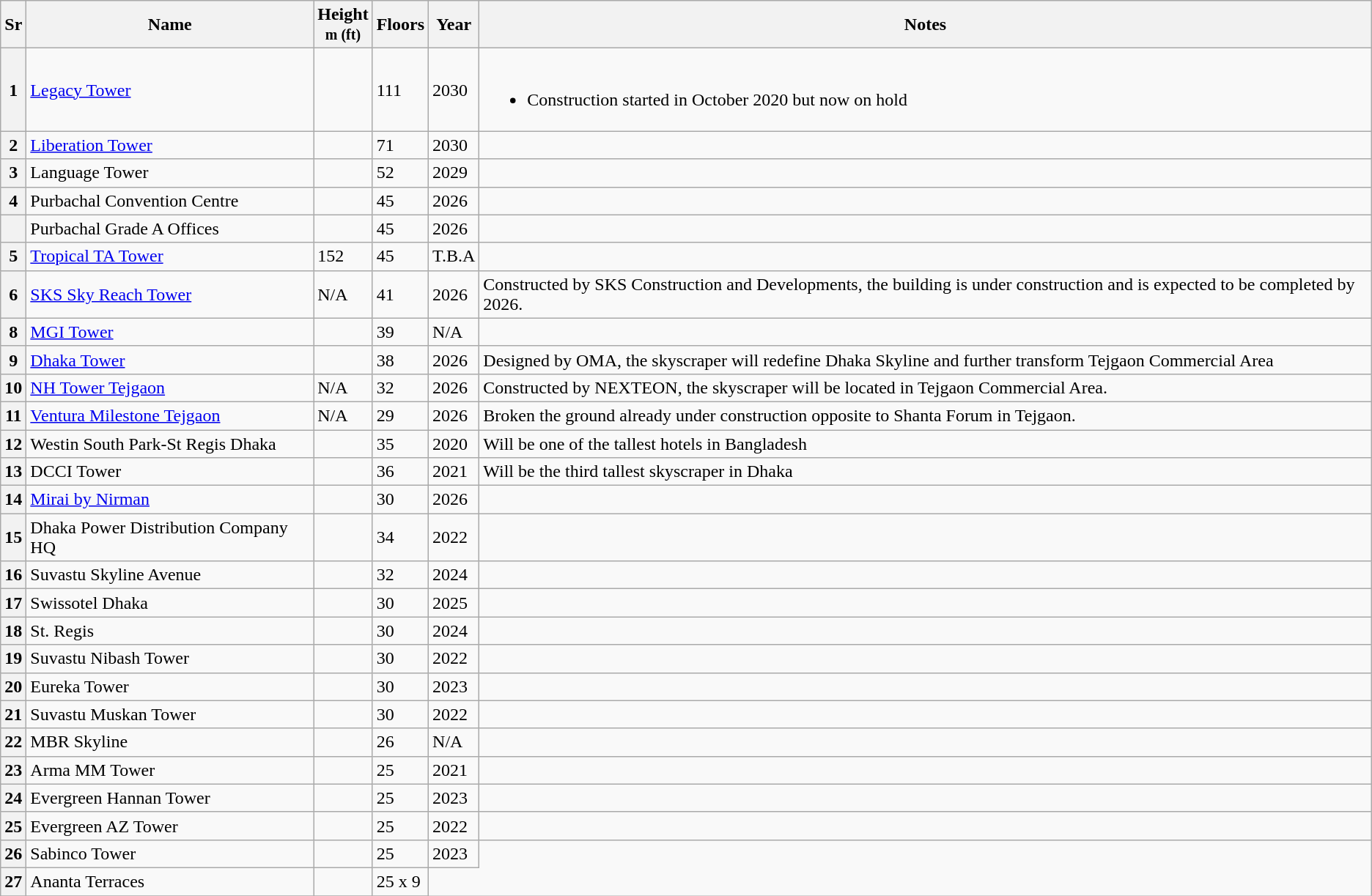<table class="wikitable sortable">
<tr>
<th>Sr</th>
<th>Name</th>
<th>Height<br><small>m (ft)</small></th>
<th>Floors</th>
<th>Year</th>
<th>Notes</th>
</tr>
<tr>
<th>1</th>
<td><a href='#'>Legacy Tower</a></td>
<td></td>
<td>111</td>
<td>2030</td>
<td><br><ul><li>Construction started in October 2020 but now on hold</li></ul></td>
</tr>
<tr>
<th>2</th>
<td><a href='#'>Liberation Tower</a></td>
<td></td>
<td>71</td>
<td>2030</td>
<td></td>
</tr>
<tr>
<th>3</th>
<td>Language Tower</td>
<td></td>
<td>52</td>
<td>2029</td>
<td></td>
</tr>
<tr>
<th>4</th>
<td>Purbachal Convention Centre</td>
<td></td>
<td>45</td>
<td>2026</td>
<td></td>
</tr>
<tr>
<th></th>
<td>Purbachal Grade A Offices</td>
<td></td>
<td>45</td>
<td>2026</td>
<td></td>
</tr>
<tr>
<th>5</th>
<td><a href='#'>Tropical TA Tower</a></td>
<td>152</td>
<td>45</td>
<td>T.B.A</td>
<td></td>
</tr>
<tr>
<th>6</th>
<td><a href='#'>SKS Sky Reach Tower</a></td>
<td>N/A</td>
<td>41</td>
<td>2026</td>
<td>Constructed by SKS Construction and Developments, the building is under construction and is expected to be completed by 2026.</td>
</tr>
<tr>
<th>8</th>
<td><a href='#'>MGI Tower</a></td>
<td></td>
<td>39</td>
<td>N/A</td>
<td></td>
</tr>
<tr>
<th>9</th>
<td><a href='#'>Dhaka Tower</a></td>
<td></td>
<td>38</td>
<td>2026</td>
<td>Designed by OMA, the skyscraper will redefine Dhaka Skyline and further transform Tejgaon Commercial Area</td>
</tr>
<tr>
<th>10</th>
<td><a href='#'>NH Tower Tejgaon</a></td>
<td>N/A</td>
<td>32</td>
<td>2026</td>
<td>Constructed by NEXTEON, the skyscraper will be located in Tejgaon Commercial Area.</td>
</tr>
<tr>
<th>11</th>
<td><a href='#'>Ventura Milestone Tejgaon</a></td>
<td>N/A</td>
<td>29</td>
<td>2026</td>
<td>Broken the ground already under construction opposite to Shanta Forum in Tejgaon.</td>
</tr>
<tr>
<th>12</th>
<td>Westin South Park-St Regis Dhaka</td>
<td></td>
<td>35</td>
<td>2020</td>
<td>Will be one of the tallest hotels in Bangladesh</td>
</tr>
<tr>
<th>13</th>
<td>DCCI Tower</td>
<td></td>
<td>36</td>
<td>2021</td>
<td>Will be the third tallest skyscraper in Dhaka</td>
</tr>
<tr>
<th>14</th>
<td><a href='#'>Mirai by Nirman</a></td>
<td></td>
<td>30</td>
<td>2026</td>
<td></td>
</tr>
<tr>
<th>15</th>
<td>Dhaka Power Distribution Company HQ</td>
<td></td>
<td>34</td>
<td>2022</td>
<td></td>
</tr>
<tr>
<th>16</th>
<td>Suvastu Skyline Avenue</td>
<td></td>
<td>32</td>
<td>2024</td>
<td></td>
</tr>
<tr>
<th>17</th>
<td>Swissotel Dhaka</td>
<td></td>
<td>30</td>
<td>2025</td>
<td></td>
</tr>
<tr>
<th>18</th>
<td>St. Regis</td>
<td></td>
<td>30</td>
<td>2024</td>
<td></td>
</tr>
<tr>
<th>19</th>
<td>Suvastu Nibash Tower</td>
<td></td>
<td>30</td>
<td>2022</td>
<td></td>
</tr>
<tr>
<th>20</th>
<td>Eureka Tower</td>
<td></td>
<td>30</td>
<td>2023</td>
<td></td>
</tr>
<tr>
<th>21</th>
<td>Suvastu Muskan Tower</td>
<td></td>
<td>30</td>
<td>2022</td>
<td></td>
</tr>
<tr>
<th>22</th>
<td>MBR Skyline</td>
<td></td>
<td>26</td>
<td>N/A</td>
<td></td>
</tr>
<tr>
<th>23</th>
<td>Arma MM Tower</td>
<td></td>
<td>25</td>
<td>2021</td>
<td></td>
</tr>
<tr>
<th>24</th>
<td>Evergreen Hannan Tower</td>
<td></td>
<td>25</td>
<td>2023</td>
<td></td>
</tr>
<tr>
<th>25</th>
<td>Evergreen AZ Tower</td>
<td></td>
<td>25</td>
<td>2022</td>
<td></td>
</tr>
<tr>
<th>26</th>
<td>Sabinco Tower</td>
<td></td>
<td>25</td>
<td>2023</td>
</tr>
<tr>
<th>27</th>
<td>Ananta Terraces</td>
<td></td>
<td>25 x 9</td>
</tr>
<tr>
</tr>
</table>
